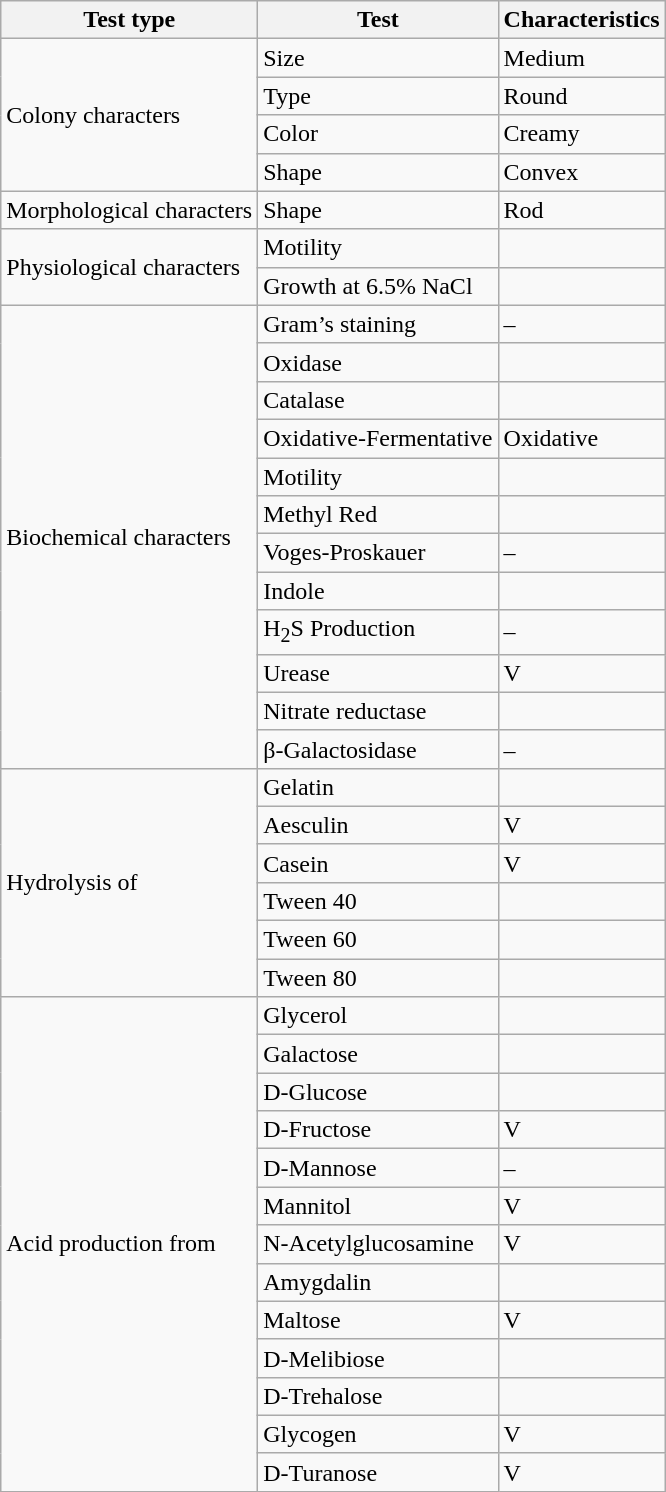<table class="wikitable">
<tr>
<th>Test type</th>
<th>Test</th>
<th>Characteristics</th>
</tr>
<tr>
<td rowspan="4">Colony  characters</td>
<td>Size</td>
<td>Medium</td>
</tr>
<tr>
<td>Type</td>
<td>Round</td>
</tr>
<tr>
<td>Color</td>
<td>Creamy</td>
</tr>
<tr>
<td>Shape</td>
<td>Convex</td>
</tr>
<tr>
<td>Morphological  characters</td>
<td>Shape</td>
<td>Rod</td>
</tr>
<tr>
<td rowspan="2">Physiological  characters</td>
<td>Motility</td>
<td></td>
</tr>
<tr>
<td>Growth  at 6.5% NaCl</td>
<td></td>
</tr>
<tr>
<td rowspan="12">Biochemical  characters</td>
<td>Gram’s staining</td>
<td>–</td>
</tr>
<tr>
<td>Oxidase</td>
<td></td>
</tr>
<tr>
<td>Catalase</td>
<td></td>
</tr>
<tr>
<td>Oxidative-Fermentative</td>
<td>Oxidative</td>
</tr>
<tr>
<td>Motility</td>
<td></td>
</tr>
<tr>
<td>Methyl Red</td>
<td></td>
</tr>
<tr>
<td>Voges-Proskauer</td>
<td>–</td>
</tr>
<tr>
<td>Indole</td>
<td></td>
</tr>
<tr>
<td>H<sub>2</sub>S Production</td>
<td>–</td>
</tr>
<tr>
<td>Urease</td>
<td>V</td>
</tr>
<tr>
<td>Nitrate reductase</td>
<td></td>
</tr>
<tr>
<td>β-Galactosidase</td>
<td>–</td>
</tr>
<tr>
<td rowspan="6">Hydrolysis  of</td>
<td>Gelatin</td>
<td></td>
</tr>
<tr>
<td>Aesculin</td>
<td>V</td>
</tr>
<tr>
<td>Casein</td>
<td>V</td>
</tr>
<tr>
<td>Tween 40</td>
<td></td>
</tr>
<tr>
<td>Tween 60</td>
<td></td>
</tr>
<tr>
<td>Tween 80</td>
<td></td>
</tr>
<tr>
<td rowspan="13">Acid  production from</td>
<td>Glycerol</td>
<td></td>
</tr>
<tr>
<td>Galactose</td>
<td></td>
</tr>
<tr>
<td>D-Glucose</td>
<td></td>
</tr>
<tr>
<td>D-Fructose</td>
<td>V</td>
</tr>
<tr>
<td>D-Mannose</td>
<td>–</td>
</tr>
<tr>
<td>Mannitol</td>
<td>V</td>
</tr>
<tr>
<td>N-Acetylglucosamine</td>
<td>V</td>
</tr>
<tr>
<td>Amygdalin</td>
<td></td>
</tr>
<tr>
<td>Maltose</td>
<td>V</td>
</tr>
<tr>
<td>D-Melibiose</td>
<td></td>
</tr>
<tr>
<td>D-Trehalose</td>
<td></td>
</tr>
<tr>
<td>Glycogen</td>
<td>V</td>
</tr>
<tr>
<td>D-Turanose</td>
<td>V</td>
</tr>
</table>
